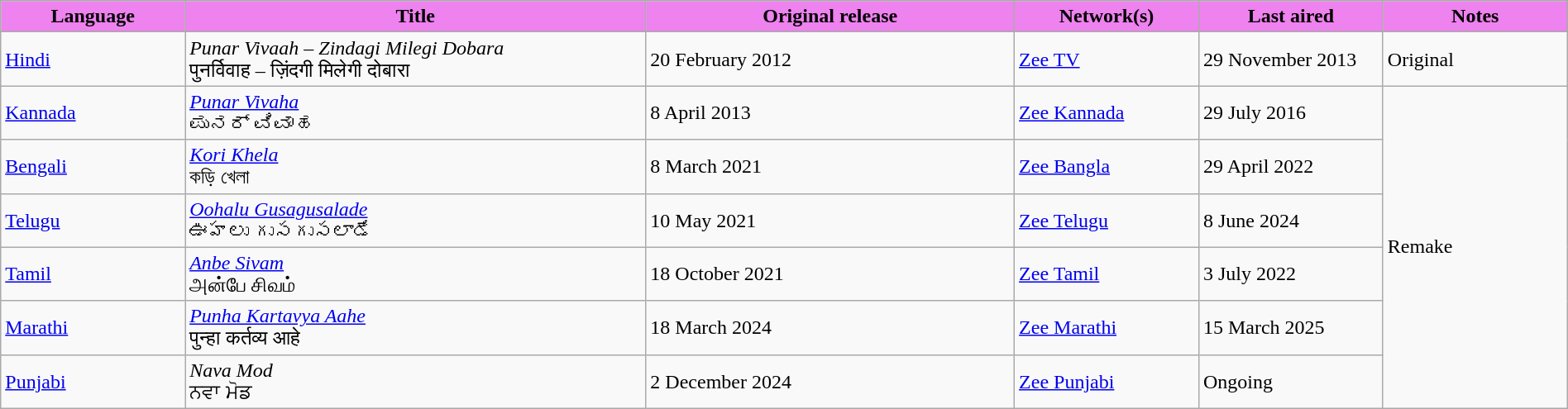<table class="wikitable" style="width: 100%; margin-right: 0;">
<tr>
<th style="background:Violet; width:10%;">Language</th>
<th style="background:Violet; width:25%;">Title</th>
<th style="background:Violet; width:20%;">Original release</th>
<th style="background:Violet; width:10%;">Network(s)</th>
<th style="background:Violet; width:10%;">Last aired</th>
<th style="background:Violet; width:10%;">Notes</th>
</tr>
<tr>
<td><a href='#'>Hindi</a></td>
<td><em>Punar Vivaah – Zindagi Milegi Dobara</em> <br> पुनर्विवाह – ज़िंदगी मिलेगी दोबारा</td>
<td>20 February 2012</td>
<td><a href='#'>Zee TV</a></td>
<td>29 November 2013</td>
<td>Original</td>
</tr>
<tr>
<td><a href='#'>Kannada</a></td>
<td><em><a href='#'>Punar Vivaha</a></em> <br> ಪುನರ್ ವಿವಾಹ</td>
<td>8 April 2013</td>
<td><a href='#'>Zee Kannada</a></td>
<td>29 July 2016</td>
<td rowspan="6">Remake</td>
</tr>
<tr>
<td><a href='#'>Bengali</a></td>
<td><em><a href='#'>Kori Khela</a></em> <br> কড়ি খেলা</td>
<td>8 March 2021</td>
<td><a href='#'>Zee Bangla</a></td>
<td>29 April 2022</td>
</tr>
<tr>
<td><a href='#'>Telugu</a></td>
<td><em><a href='#'>Oohalu Gusagusalade</a></em> <br>ఊహలు గుసగుసలాడే</td>
<td>10 May 2021</td>
<td><a href='#'>Zee Telugu</a></td>
<td>8 June 2024</td>
</tr>
<tr>
<td><a href='#'>Tamil</a></td>
<td><em><a href='#'>Anbe Sivam</a></em> <br> அன்பே சிவம்</td>
<td>18 October 2021</td>
<td><a href='#'>Zee Tamil</a></td>
<td>3 July 2022</td>
</tr>
<tr>
<td><a href='#'>Marathi</a></td>
<td><em><a href='#'>Punha Kartavya Aahe</a></em> <br> पुन्हा कर्तव्य आहे</td>
<td>18 March 2024</td>
<td><a href='#'>Zee Marathi</a></td>
<td>15 March 2025</td>
</tr>
<tr>
<td><a href='#'>Punjabi</a></td>
<td><em>Nava Mod</em> <br> ਨਵਾ ਮੋਡ</td>
<td>2 December 2024</td>
<td><a href='#'>Zee Punjabi</a></td>
<td>Ongoing</td>
</tr>
</table>
